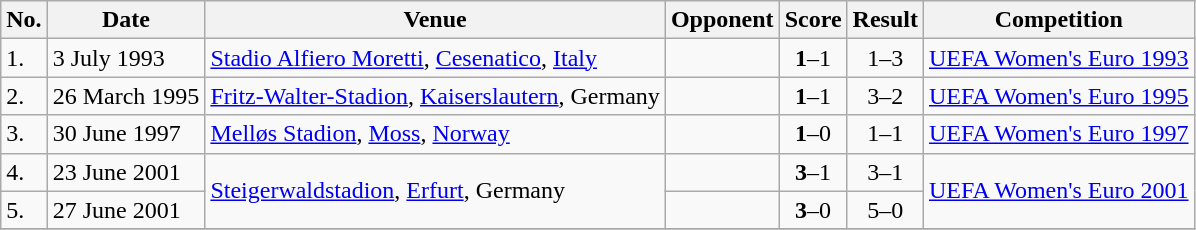<table class="wikitable">
<tr>
<th>No.</th>
<th>Date</th>
<th>Venue</th>
<th>Opponent</th>
<th>Score</th>
<th>Result</th>
<th>Competition</th>
</tr>
<tr>
<td>1.</td>
<td>3 July 1993</td>
<td><a href='#'>Stadio Alfiero Moretti</a>, <a href='#'>Cesenatico</a>, <a href='#'>Italy</a></td>
<td></td>
<td align=center><strong>1</strong>–1</td>
<td align=center>1–3</td>
<td><a href='#'>UEFA Women's Euro 1993</a></td>
</tr>
<tr>
<td>2.</td>
<td>26 March 1995</td>
<td><a href='#'>Fritz-Walter-Stadion</a>, <a href='#'>Kaiserslautern</a>, Germany</td>
<td></td>
<td align=center><strong>1</strong>–1</td>
<td align=center>3–2</td>
<td><a href='#'>UEFA Women's Euro 1995</a></td>
</tr>
<tr>
<td>3.</td>
<td>30 June 1997</td>
<td><a href='#'>Melløs Stadion</a>, <a href='#'>Moss</a>, <a href='#'>Norway</a></td>
<td></td>
<td align=center><strong>1</strong>–0</td>
<td align=center>1–1</td>
<td><a href='#'>UEFA Women's Euro 1997</a></td>
</tr>
<tr>
<td>4.</td>
<td>23 June 2001</td>
<td rowspan=2><a href='#'>Steigerwaldstadion</a>, <a href='#'>Erfurt</a>, Germany</td>
<td></td>
<td align=center><strong>3</strong>–1</td>
<td align=center>3–1</td>
<td rowspan=2><a href='#'>UEFA Women's Euro 2001</a></td>
</tr>
<tr>
<td>5.</td>
<td>27 June 2001</td>
<td></td>
<td align=center><strong>3</strong>–0</td>
<td align=center>5–0</td>
</tr>
<tr>
</tr>
</table>
